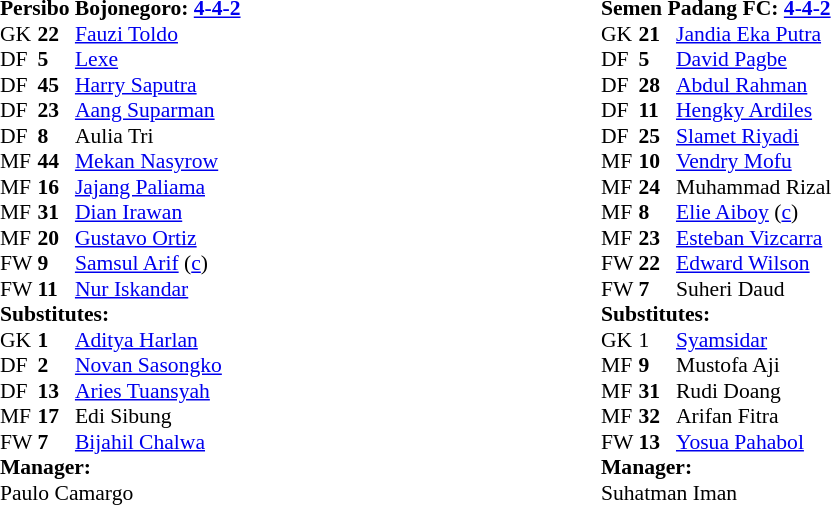<table width="100%">
<tr>
<td valign="top" width="50%"><br><table style="font-size: 90%" cellspacing="0" cellpadding="0" align="center">
<tr>
<td colspan="4"><strong>Persibo Bojonegoro: <a href='#'>4-4-2</a></strong></td>
</tr>
<tr>
<th width="25"></th>
<th width="25"></th>
</tr>
<tr>
<td>GK</td>
<td><strong>22</strong></td>
<td> <a href='#'>Fauzi Toldo</a></td>
</tr>
<tr>
<td>DF</td>
<td><strong>5</strong></td>
<td> <a href='#'>Lexe</a></td>
<td></td>
<td></td>
</tr>
<tr>
<td>DF</td>
<td><strong>45</strong></td>
<td> <a href='#'>Harry Saputra</a></td>
</tr>
<tr>
<td>DF</td>
<td><strong>23</strong></td>
<td> <a href='#'>Aang Suparman</a></td>
</tr>
<tr>
<td>DF</td>
<td><strong>8</strong></td>
<td> Aulia Tri</td>
<td></td>
<td></td>
</tr>
<tr>
<td>MF</td>
<td><strong>44</strong></td>
<td> <a href='#'>Mekan Nasyrow</a></td>
</tr>
<tr>
<td>MF</td>
<td><strong>16</strong></td>
<td> <a href='#'>Jajang Paliama</a></td>
</tr>
<tr>
<td>MF</td>
<td><strong>31</strong></td>
<td> <a href='#'>Dian Irawan</a></td>
</tr>
<tr>
<td>MF</td>
<td><strong>20</strong></td>
<td> <a href='#'>Gustavo Ortiz</a></td>
</tr>
<tr>
<td>FW</td>
<td><strong>9</strong></td>
<td> <a href='#'>Samsul Arif</a> (<a href='#'>c</a>)</td>
</tr>
<tr>
<td>FW</td>
<td><strong>11</strong></td>
<td> <a href='#'>Nur Iskandar</a></td>
</tr>
<tr>
<td colspan=3><strong>Substitutes:</strong></td>
</tr>
<tr>
<td>GK</td>
<td><strong>1</strong></td>
<td> <a href='#'>Aditya Harlan</a></td>
<td></td>
<td></td>
</tr>
<tr>
<td>DF</td>
<td><strong>2</strong></td>
<td> <a href='#'>Novan Sasongko</a></td>
<td></td>
<td></td>
</tr>
<tr>
<td>DF</td>
<td><strong>13</strong></td>
<td> <a href='#'>Aries Tuansyah</a></td>
<td></td>
<td></td>
</tr>
<tr>
<td>MF</td>
<td><strong>17</strong></td>
<td> Edi Sibung</td>
<td></td>
<td></td>
</tr>
<tr>
<td>FW</td>
<td><strong>7</strong></td>
<td> <a href='#'>Bijahil Chalwa</a></td>
<td></td>
<td></td>
</tr>
<tr>
<td colspan=3><strong>Manager:</strong></td>
</tr>
<tr>
<td colspan="4"> Paulo Camargo</td>
</tr>
</table>
</td>
<td></td>
<td valign="top" width="50%"><br><table style="font-size: 90%" cellspacing="0" cellpadding="0">
<tr>
<td colspan="4"><strong>Semen Padang FC: <a href='#'>4-4-2</a></strong></td>
</tr>
<tr>
<th width="25"></th>
<th width="25"></th>
</tr>
<tr>
<td>GK</td>
<td><strong>21</strong></td>
<td> <a href='#'>Jandia Eka Putra</a></td>
</tr>
<tr>
<td>DF</td>
<td><strong>5</strong></td>
<td> <a href='#'>David Pagbe</a></td>
</tr>
<tr>
<td>DF</td>
<td><strong>28</strong></td>
<td> <a href='#'>Abdul Rahman</a></td>
</tr>
<tr>
<td>DF</td>
<td><strong>11</strong></td>
<td> <a href='#'>Hengky Ardiles</a></td>
<td></td>
<td></td>
</tr>
<tr>
<td>DF</td>
<td><strong>25</strong></td>
<td> <a href='#'>Slamet Riyadi</a></td>
</tr>
<tr>
<td>MF</td>
<td><strong>10</strong></td>
<td> <a href='#'>Vendry Mofu</a></td>
<td></td>
<td></td>
</tr>
<tr>
<td>MF</td>
<td><strong>24</strong></td>
<td> Muhammad Rizal</td>
</tr>
<tr>
<td>MF</td>
<td><strong>8</strong></td>
<td> <a href='#'>Elie Aiboy</a> (<a href='#'>c</a>)</td>
<td></td>
<td></td>
</tr>
<tr>
<td>MF</td>
<td><strong>23</strong></td>
<td> <a href='#'>Esteban Vizcarra</a></td>
</tr>
<tr>
<td>FW</td>
<td><strong>22</strong></td>
<td> <a href='#'>Edward Wilson</a></td>
</tr>
<tr>
<td>FW</td>
<td><strong>7</strong></td>
<td> Suheri Daud</td>
<td></td>
<td></td>
</tr>
<tr>
<td colspan=3><strong>Substitutes:</strong></td>
</tr>
<tr>
<td>GK</td>
<td>1</td>
<td> <a href='#'>Syamsidar</a></td>
</tr>
<tr>
<td>MF</td>
<td><strong>9</strong></td>
<td> Mustofa Aji</td>
<td></td>
<td></td>
</tr>
<tr>
<td>MF</td>
<td><strong>31</strong></td>
<td> Rudi Doang</td>
<td></td>
<td></td>
</tr>
<tr>
<td>MF</td>
<td><strong>32</strong></td>
<td> Arifan Fitra</td>
<td></td>
<td></td>
</tr>
<tr>
<td>FW</td>
<td><strong>13</strong></td>
<td> <a href='#'>Yosua Pahabol</a></td>
</tr>
<tr>
<td colspan=3><strong>Manager:</strong></td>
</tr>
<tr>
<td colspan="4"> Suhatman Iman</td>
</tr>
</table>
</td>
</tr>
</table>
